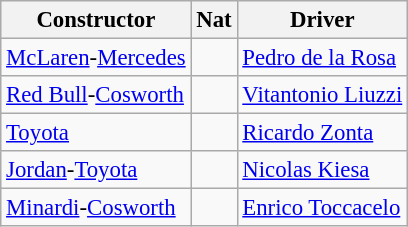<table class="wikitable" style="font-size: 95%">
<tr>
<th>Constructor</th>
<th>Nat</th>
<th>Driver</th>
</tr>
<tr>
<td><a href='#'>McLaren</a>-<a href='#'>Mercedes</a></td>
<td></td>
<td><a href='#'>Pedro de la Rosa</a></td>
</tr>
<tr>
<td><a href='#'>Red Bull</a>-<a href='#'>Cosworth</a></td>
<td></td>
<td><a href='#'>Vitantonio Liuzzi</a></td>
</tr>
<tr>
<td><a href='#'>Toyota</a></td>
<td></td>
<td><a href='#'>Ricardo Zonta</a></td>
</tr>
<tr>
<td><a href='#'>Jordan</a>-<a href='#'>Toyota</a></td>
<td></td>
<td><a href='#'>Nicolas Kiesa</a></td>
</tr>
<tr>
<td><a href='#'>Minardi</a>-<a href='#'>Cosworth</a></td>
<td></td>
<td><a href='#'>Enrico Toccacelo</a></td>
</tr>
</table>
